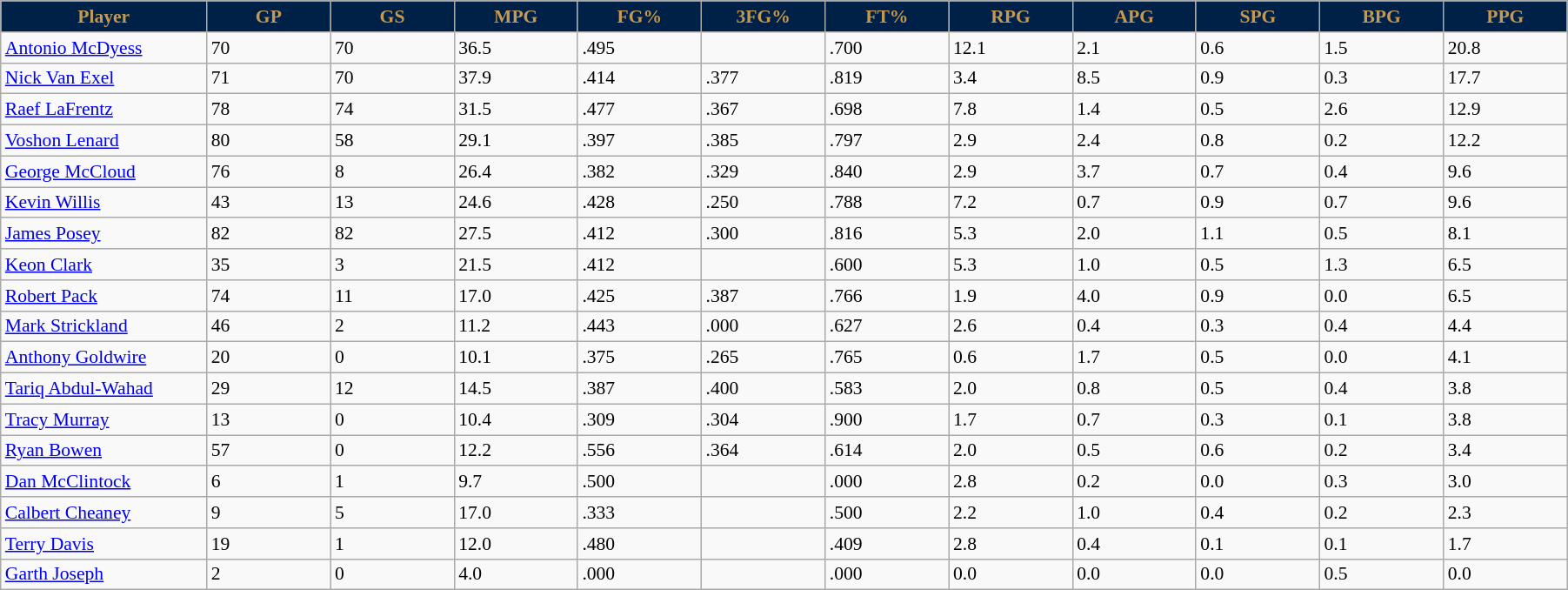<table class="wikitable sortable" style="font-size: 90%">
<tr>
<th style="background:#002147;color:#C39953;" width="10%">Player</th>
<th style="background:#002147;color:#C39953;" width="6%">GP</th>
<th style="background:#002147;color:#C39953;" width="6%">GS</th>
<th style="background:#002147;color:#C39953;" width="6%">MPG</th>
<th style="background:#002147;color:#C39953;" width="6%">FG%</th>
<th style="background:#002147;color:#C39953;" width="6%">3FG%</th>
<th style="background:#002147;color:#C39953;" width="6%">FT%</th>
<th style="background:#002147;color:#C39953;" width="6%">RPG</th>
<th style="background:#002147;color:#C39953;" width="6%">APG</th>
<th style="background:#002147;color:#C39953;" width="6%">SPG</th>
<th style="background:#002147;color:#C39953;" width="6%">BPG</th>
<th style="background:#002147;color:#C39953;" width="6%">PPG</th>
</tr>
<tr>
<td><a href='#'>Antonio McDyess</a></td>
<td>70</td>
<td>70</td>
<td>36.5</td>
<td>.495</td>
<td></td>
<td>.700</td>
<td>12.1</td>
<td>2.1</td>
<td>0.6</td>
<td>1.5</td>
<td>20.8</td>
</tr>
<tr>
<td><a href='#'>Nick Van Exel</a></td>
<td>71</td>
<td>70</td>
<td>37.9</td>
<td>.414</td>
<td>.377</td>
<td>.819</td>
<td>3.4</td>
<td>8.5</td>
<td>0.9</td>
<td>0.3</td>
<td>17.7</td>
</tr>
<tr>
<td><a href='#'>Raef LaFrentz</a></td>
<td>78</td>
<td>74</td>
<td>31.5</td>
<td>.477</td>
<td>.367</td>
<td>.698</td>
<td>7.8</td>
<td>1.4</td>
<td>0.5</td>
<td>2.6</td>
<td>12.9</td>
</tr>
<tr>
<td><a href='#'>Voshon Lenard</a></td>
<td>80</td>
<td>58</td>
<td>29.1</td>
<td>.397</td>
<td>.385</td>
<td>.797</td>
<td>2.9</td>
<td>2.4</td>
<td>0.8</td>
<td>0.2</td>
<td>12.2</td>
</tr>
<tr>
<td><a href='#'>George McCloud</a></td>
<td>76</td>
<td>8</td>
<td>26.4</td>
<td>.382</td>
<td>.329</td>
<td>.840</td>
<td>2.9</td>
<td>3.7</td>
<td>0.7</td>
<td>0.4</td>
<td>9.6</td>
</tr>
<tr>
<td><a href='#'>Kevin Willis</a></td>
<td>43</td>
<td>13</td>
<td>24.6</td>
<td>.428</td>
<td>.250</td>
<td>.788</td>
<td>7.2</td>
<td>0.7</td>
<td>0.9</td>
<td>0.7</td>
<td>9.6</td>
</tr>
<tr>
<td><a href='#'>James Posey</a></td>
<td>82</td>
<td>82</td>
<td>27.5</td>
<td>.412</td>
<td>.300</td>
<td>.816</td>
<td>5.3</td>
<td>2.0</td>
<td>1.1</td>
<td>0.5</td>
<td>8.1</td>
</tr>
<tr>
<td><a href='#'>Keon Clark</a></td>
<td>35</td>
<td>3</td>
<td>21.5</td>
<td>.412</td>
<td></td>
<td>.600</td>
<td>5.3</td>
<td>1.0</td>
<td>0.5</td>
<td>1.3</td>
<td>6.5</td>
</tr>
<tr>
<td><a href='#'>Robert Pack</a></td>
<td>74</td>
<td>11</td>
<td>17.0</td>
<td>.425</td>
<td>.387</td>
<td>.766</td>
<td>1.9</td>
<td>4.0</td>
<td>0.9</td>
<td>0.0</td>
<td>6.5</td>
</tr>
<tr>
<td><a href='#'>Mark Strickland</a></td>
<td>46</td>
<td>2</td>
<td>11.2</td>
<td>.443</td>
<td>.000</td>
<td>.627</td>
<td>2.6</td>
<td>0.4</td>
<td>0.3</td>
<td>0.4</td>
<td>4.4</td>
</tr>
<tr>
<td><a href='#'>Anthony Goldwire</a></td>
<td>20</td>
<td>0</td>
<td>10.1</td>
<td>.375</td>
<td>.265</td>
<td>.765</td>
<td>0.6</td>
<td>1.7</td>
<td>0.5</td>
<td>0.0</td>
<td>4.1</td>
</tr>
<tr>
<td><a href='#'>Tariq Abdul-Wahad</a></td>
<td>29</td>
<td>12</td>
<td>14.5</td>
<td>.387</td>
<td>.400</td>
<td>.583</td>
<td>2.0</td>
<td>0.8</td>
<td>0.5</td>
<td>0.4</td>
<td>3.8</td>
</tr>
<tr>
<td><a href='#'>Tracy Murray</a></td>
<td>13</td>
<td>0</td>
<td>10.4</td>
<td>.309</td>
<td>.304</td>
<td>.900</td>
<td>1.7</td>
<td>0.7</td>
<td>0.3</td>
<td>0.1</td>
<td>3.8</td>
</tr>
<tr>
<td><a href='#'>Ryan Bowen</a></td>
<td>57</td>
<td>0</td>
<td>12.2</td>
<td>.556</td>
<td>.364</td>
<td>.614</td>
<td>2.0</td>
<td>0.5</td>
<td>0.6</td>
<td>0.2</td>
<td>3.4</td>
</tr>
<tr>
<td><a href='#'>Dan McClintock</a></td>
<td>6</td>
<td>1</td>
<td>9.7</td>
<td>.500</td>
<td></td>
<td>.000</td>
<td>2.8</td>
<td>0.2</td>
<td>0.0</td>
<td>0.3</td>
<td>3.0</td>
</tr>
<tr>
<td><a href='#'>Calbert Cheaney</a></td>
<td>9</td>
<td>5</td>
<td>17.0</td>
<td>.333</td>
<td></td>
<td>.500</td>
<td>2.2</td>
<td>1.0</td>
<td>0.4</td>
<td>0.2</td>
<td>2.3</td>
</tr>
<tr>
<td><a href='#'>Terry Davis</a></td>
<td>19</td>
<td>1</td>
<td>12.0</td>
<td>.480</td>
<td></td>
<td>.409</td>
<td>2.8</td>
<td>0.4</td>
<td>0.1</td>
<td>0.1</td>
<td>1.7</td>
</tr>
<tr>
<td><a href='#'>Garth Joseph</a></td>
<td>2</td>
<td>0</td>
<td>4.0</td>
<td>.000</td>
<td></td>
<td>.000</td>
<td>0.0</td>
<td>0.0</td>
<td>0.0</td>
<td>0.5</td>
<td>0.0</td>
</tr>
</table>
